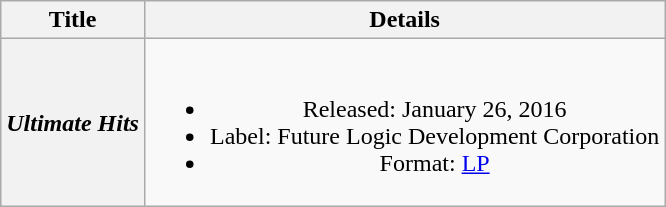<table class="wikitable plainrowheaders" style="text-align:center;">
<tr>
<th scope="col">Title</th>
<th scope="col">Details</th>
</tr>
<tr>
<th scope="row"><em>Ultimate Hits</em></th>
<td><br><ul><li>Released: January 26, 2016</li><li>Label: Future Logic Development Corporation</li><li>Format: <a href='#'>LP</a></li></ul></td>
</tr>
</table>
